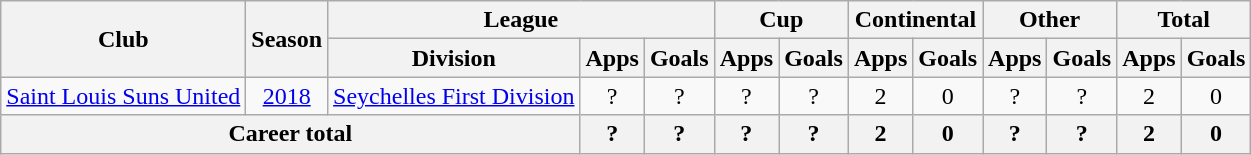<table class="wikitable" style="text-align: center">
<tr>
<th rowspan="2">Club</th>
<th rowspan="2">Season</th>
<th colspan="3">League</th>
<th colspan="2">Cup</th>
<th colspan="2">Continental</th>
<th colspan="2">Other</th>
<th colspan="2">Total</th>
</tr>
<tr>
<th>Division</th>
<th>Apps</th>
<th>Goals</th>
<th>Apps</th>
<th>Goals</th>
<th>Apps</th>
<th>Goals</th>
<th>Apps</th>
<th>Goals</th>
<th>Apps</th>
<th>Goals</th>
</tr>
<tr>
<td><a href='#'>Saint Louis Suns United</a></td>
<td><a href='#'>2018</a></td>
<td><a href='#'>Seychelles First Division</a></td>
<td>?</td>
<td>?</td>
<td>?</td>
<td>?</td>
<td>2</td>
<td>0</td>
<td>?</td>
<td>?</td>
<td>2</td>
<td>0</td>
</tr>
<tr>
<th colspan="3"><strong>Career total</strong></th>
<th>?</th>
<th>?</th>
<th>?</th>
<th>?</th>
<th>2</th>
<th>0</th>
<th>?</th>
<th>?</th>
<th>2</th>
<th>0</th>
</tr>
</table>
